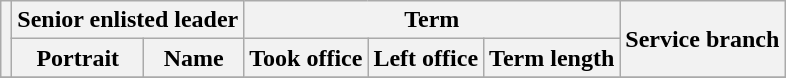<table class="wikitable sortable">
<tr>
<th rowspan=2></th>
<th colspan=2>Senior enlisted leader</th>
<th colspan=3>Term</th>
<th rowspan=2>Service branch</th>
</tr>
<tr>
<th>Portrait</th>
<th>Name</th>
<th>Took office</th>
<th>Left office</th>
<th>Term length</th>
</tr>
<tr>
</tr>
</table>
